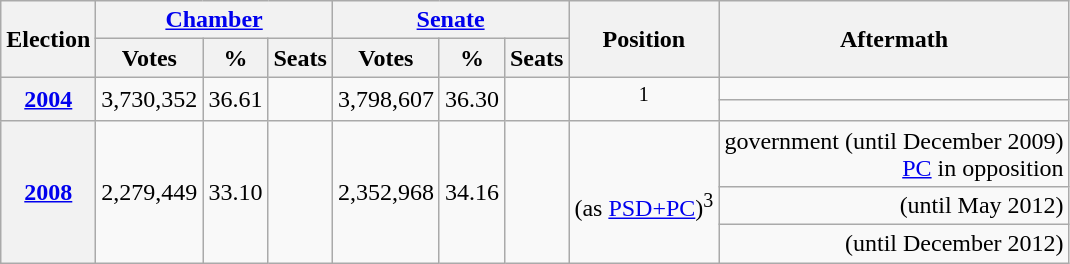<table class="wikitable" style="text-align: right;">
<tr>
<th rowspan="2">Election</th>
<th colspan="3"><a href='#'>Chamber</a></th>
<th colspan="3"><a href='#'>Senate</a></th>
<th rowspan="2">Position</th>
<th rowspan="2">Aftermath</th>
</tr>
<tr>
<th>Votes</th>
<th>%</th>
<th>Seats</th>
<th>Votes</th>
<th>%</th>
<th>Seats</th>
</tr>
<tr>
<th rowspan=2><a href='#'>2004</a></th>
<td rowspan=2>3,730,352</td>
<td rowspan=2>36.61</td>
<td rowspan=2></td>
<td rowspan=2>3,798,607</td>
<td rowspan=2>36.30</td>
<td rowspan=2></td>
<td rowspan=2; style="text-align: center;"><sup>1</sup></td>
<td></td>
</tr>
<tr>
<td></td>
</tr>
<tr>
<th rowspan=3><a href='#'>2008</a></th>
<td rowspan=3>2,279,449</td>
<td rowspan=3>33.10</td>
<td rowspan=3></td>
<td rowspan=3>2,352,968</td>
<td rowspan=3>34.16</td>
<td rowspan=3></td>
<td rowspan=3; style="text-align: center;"><br>(as <a href='#'>PSD+PC</a>)<sup>3</sup></td>
<td> government (until December 2009)<br><a href='#'>PC</a> in opposition</td>
</tr>
<tr>
<td> (until May 2012)</td>
</tr>
<tr>
<td> (until December 2012)</td>
</tr>
</table>
